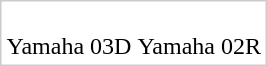<table style="clear:right;float:right;border:1px solid #CCC;">
<tr>
<td><br>Yamaha 03D</td>
<td>     <br>Yamaha 02R</td>
</tr>
</table>
